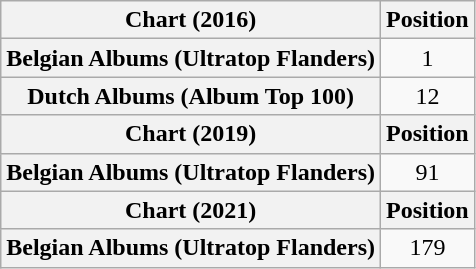<table class="wikitable plainrowheaders" style="text-align:center">
<tr>
<th scope="col">Chart (2016)</th>
<th scope="col">Position</th>
</tr>
<tr>
<th scope="row">Belgian Albums (Ultratop Flanders)</th>
<td>1</td>
</tr>
<tr>
<th scope="row">Dutch Albums (Album Top 100)</th>
<td>12</td>
</tr>
<tr>
<th scope="col">Chart (2019)</th>
<th scope="col">Position</th>
</tr>
<tr>
<th scope="row">Belgian Albums (Ultratop Flanders)</th>
<td>91</td>
</tr>
<tr>
<th scope="col">Chart (2021)</th>
<th scope="col">Position</th>
</tr>
<tr>
<th scope="row">Belgian Albums (Ultratop Flanders)</th>
<td>179</td>
</tr>
</table>
